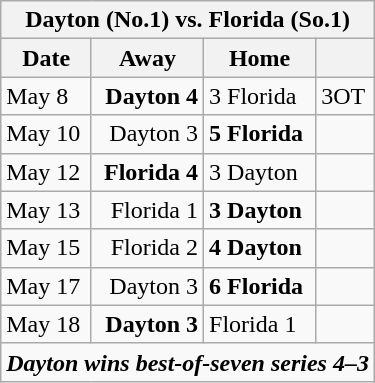<table class="wikitable">
<tr>
<th bgcolor="#DDDDDD" colspan="4">Dayton (No.1) vs. Florida (So.1)</th>
</tr>
<tr>
<th>Date</th>
<th>Away</th>
<th>Home</th>
<th></th>
</tr>
<tr>
<td>May 8</td>
<td align="right"><strong>Dayton 4</strong></td>
<td>3 Florida</td>
<td>3OT</td>
</tr>
<tr>
<td>May 10</td>
<td align="right">Dayton 3</td>
<td><strong>5 Florida</strong></td>
<td></td>
</tr>
<tr>
<td>May 12</td>
<td align="right"><strong>Florida 4</strong></td>
<td>3 Dayton</td>
<td></td>
</tr>
<tr>
<td>May 13</td>
<td align="right">Florida 1</td>
<td><strong>3 Dayton</strong></td>
<td></td>
</tr>
<tr>
<td>May 15</td>
<td align="right">Florida 2</td>
<td><strong>4 Dayton</strong></td>
<td></td>
</tr>
<tr>
<td>May 17</td>
<td align="right">Dayton 3</td>
<td><strong>6 Florida</strong></td>
<td></td>
</tr>
<tr>
<td>May 18</td>
<td align="right"><strong>Dayton 3</strong></td>
<td>Florida 1</td>
<td></td>
</tr>
<tr align="center">
<td colspan="4"><strong><em>Dayton wins best-of-seven series 4–3</em></strong></td>
</tr>
</table>
